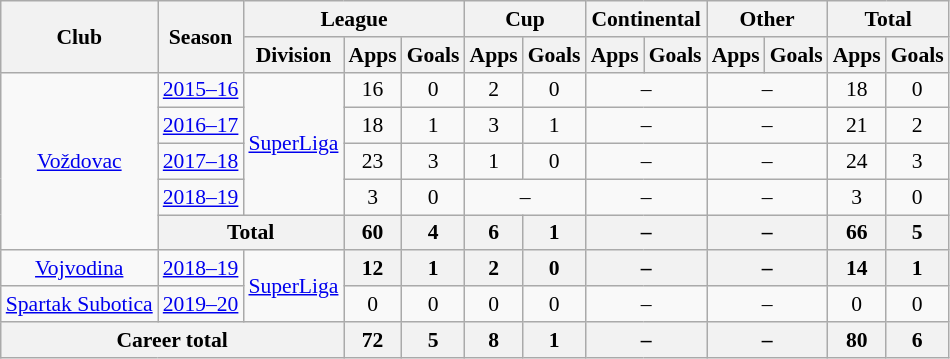<table class="wikitable" style="text-align: center;font-size:90%">
<tr>
<th rowspan="2">Club</th>
<th rowspan="2">Season</th>
<th colspan="3">League</th>
<th colspan="2">Cup</th>
<th colspan="2">Continental</th>
<th colspan="2">Other</th>
<th colspan="2">Total</th>
</tr>
<tr>
<th>Division</th>
<th>Apps</th>
<th>Goals</th>
<th>Apps</th>
<th>Goals</th>
<th>Apps</th>
<th>Goals</th>
<th>Apps</th>
<th>Goals</th>
<th>Apps</th>
<th>Goals</th>
</tr>
<tr>
<td rowspan="5" valign="center"><a href='#'>Voždovac</a></td>
<td><a href='#'>2015–16</a></td>
<td rowspan=4><a href='#'>SuperLiga</a></td>
<td>16</td>
<td>0</td>
<td>2</td>
<td>0</td>
<td colspan="2">–</td>
<td colspan="2">–</td>
<td>18</td>
<td>0</td>
</tr>
<tr>
<td><a href='#'>2016–17</a></td>
<td>18</td>
<td>1</td>
<td>3</td>
<td>1</td>
<td colspan="2">–</td>
<td colspan="2">–</td>
<td>21</td>
<td>2</td>
</tr>
<tr>
<td><a href='#'>2017–18</a></td>
<td>23</td>
<td>3</td>
<td>1</td>
<td>0</td>
<td colspan="2">–</td>
<td colspan="2">–</td>
<td>24</td>
<td>3</td>
</tr>
<tr>
<td><a href='#'>2018–19</a></td>
<td>3</td>
<td>0</td>
<td colspan="2">–</td>
<td colspan="2">–</td>
<td colspan="2">–</td>
<td>3</td>
<td>0</td>
</tr>
<tr>
<th colspan="2">Total</th>
<th>60</th>
<th>4</th>
<th>6</th>
<th>1</th>
<th colspan="2">–</th>
<th colspan="2">–</th>
<th>66</th>
<th>5</th>
</tr>
<tr>
<td><a href='#'>Vojvodina</a></td>
<td><a href='#'>2018–19</a></td>
<td rowspan=2><a href='#'>SuperLiga</a></td>
<th>12</th>
<th>1</th>
<th>2</th>
<th>0</th>
<th colspan="2">–</th>
<th colspan="2">–</th>
<th>14</th>
<th>1</th>
</tr>
<tr>
<td><a href='#'>Spartak Subotica</a></td>
<td><a href='#'>2019–20</a></td>
<td>0</td>
<td>0</td>
<td>0</td>
<td>0</td>
<td colspan="2">–</td>
<td colspan="2">–</td>
<td>0</td>
<td>0</td>
</tr>
<tr>
<th colspan="3">Career total</th>
<th>72</th>
<th>5</th>
<th>8</th>
<th>1</th>
<th colspan="2">–</th>
<th colspan="2">–</th>
<th>80</th>
<th>6</th>
</tr>
</table>
